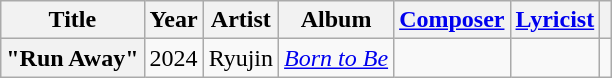<table class="wikitable plainrowheaders" style="text-align:center">
<tr>
<th scope="col">Title</th>
<th scope="col">Year</th>
<th scope="col">Artist</th>
<th scope="col">Album</th>
<th scope="col"><a href='#'>Composer</a></th>
<th scope="col"><a href='#'>Lyricist</a></th>
<th scope="col"></th>
</tr>
<tr>
<th scope="row">"Run Away"</th>
<td>2024</td>
<td>Ryujin</td>
<td><em><a href='#'>Born to Be</a></em></td>
<td></td>
<td></td>
<td></td>
</tr>
</table>
